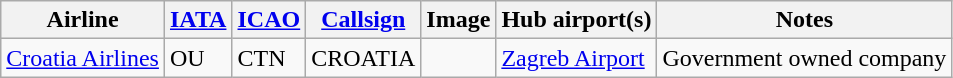<table class="wikitable sortable" style="border: 0; cellpadding: 2; cellspacing: 3;">
<tr valign="middle">
<th>Airline</th>
<th><a href='#'>IATA</a></th>
<th><a href='#'>ICAO</a></th>
<th><a href='#'>Callsign</a></th>
<th>Image</th>
<th>Hub airport(s)</th>
<th class="unsortable">Notes</th>
</tr>
<tr>
<td><a href='#'>Croatia Airlines</a></td>
<td>OU</td>
<td>CTN</td>
<td>CROATIA</td>
<td></td>
<td><a href='#'>Zagreb Airport</a></td>
<td>Government owned company</td>
</tr>
</table>
